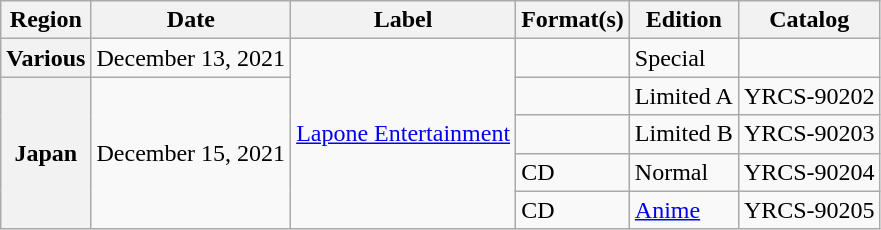<table class="wikitable plainrowheaders">
<tr>
<th>Region</th>
<th>Date</th>
<th>Label</th>
<th>Format(s)</th>
<th>Edition</th>
<th>Catalog</th>
</tr>
<tr>
<th scope="row">Various</th>
<td>December 13, 2021</td>
<td rowspan="5"><a href='#'>Lapone Entertainment</a></td>
<td></td>
<td>Special</td>
<td></td>
</tr>
<tr>
<th rowspan="4" scope="row">Japan</th>
<td rowspan="4">December 15, 2021</td>
<td></td>
<td>Limited A</td>
<td>YRCS-90202</td>
</tr>
<tr>
<td></td>
<td>Limited B</td>
<td>YRCS-90203</td>
</tr>
<tr>
<td>CD</td>
<td>Normal</td>
<td>YRCS-90204</td>
</tr>
<tr>
<td>CD</td>
<td><a href='#'>Anime</a></td>
<td>YRCS-90205</td>
</tr>
</table>
